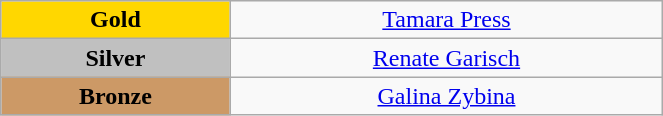<table class="wikitable" style="text-align:center; " width="35%">
<tr>
<td bgcolor="gold"><strong>Gold</strong></td>
<td><a href='#'>Tamara Press</a><br>  <small><em></em></small></td>
</tr>
<tr>
<td bgcolor="silver"><strong>Silver</strong></td>
<td><a href='#'>Renate Garisch</a><br>  <small><em></em></small></td>
</tr>
<tr>
<td bgcolor="CC9966"><strong>Bronze</strong></td>
<td><a href='#'>Galina Zybina</a><br>  <small><em></em></small></td>
</tr>
</table>
